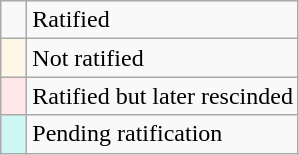<table class="wikitable" style="text-align: left;">
<tr>
<td style="width:10px;"></td>
<td>Ratified</td>
</tr>
<tr>
<td style="width:10px; background:#fef6e7;"></td>
<td>Not ratified</td>
</tr>
<tr>
<td style="width:10px; background:#fee7e6;"></td>
<td>Ratified but later rescinded</td>
</tr>
<tr>
<td style="width:10px; background:#cef6f5;"></td>
<td>Pending ratification</td>
</tr>
</table>
